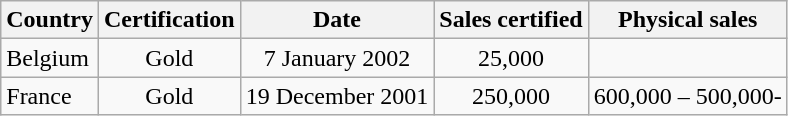<table class="wikitable sortable">
<tr>
<th>Country</th>
<th>Certification</th>
<th>Date</th>
<th>Sales certified</th>
<th>Physical sales</th>
</tr>
<tr>
<td>Belgium</td>
<td style="text-align:center;">Gold</td>
<td style="text-align:center;">7 January 2002</td>
<td style="text-align:center;">25,000</td>
<td style="text-align:center;"></td>
</tr>
<tr>
<td>France</td>
<td style="text-align:center;">Gold</td>
<td style="text-align:center;">19 December 2001</td>
<td style="text-align:center;">250,000</td>
<td style="text-align:center;">600,000 – 500,000-</td>
</tr>
</table>
